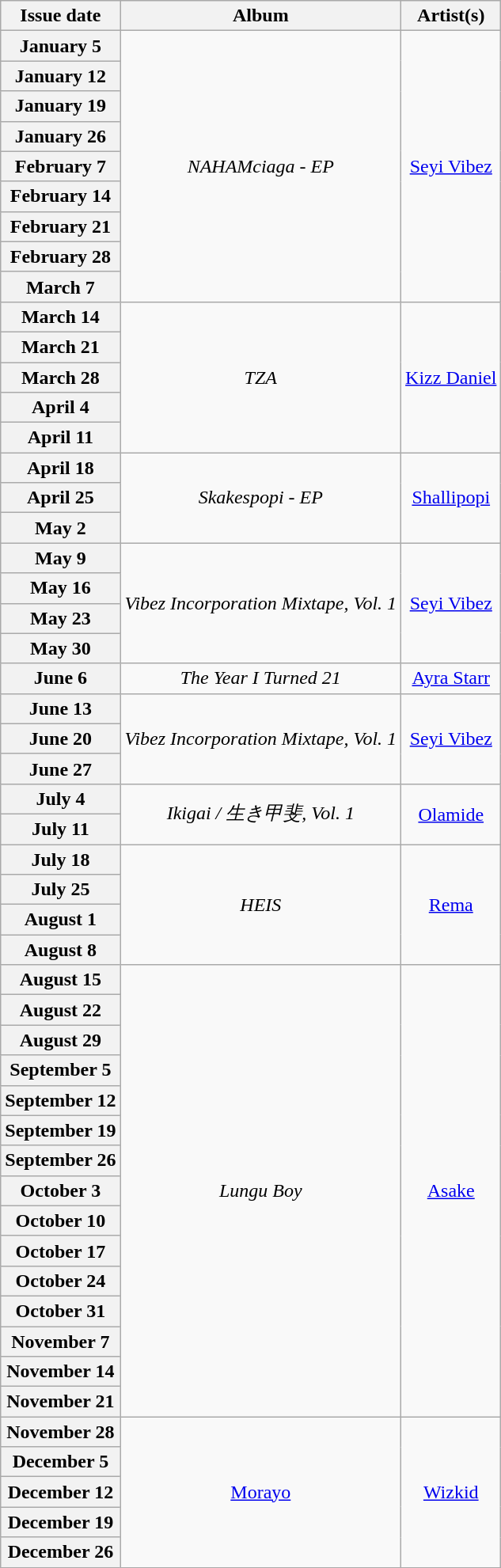<table class="wikitable plainrowheaders" style="text-align:center">
<tr>
<th scope="col">Issue date</th>
<th scope="col">Album</th>
<th scope="col">Artist(s)</th>
</tr>
<tr>
<th scope="row">January 5</th>
<td rowspan="9"><em>NAHAMciaga - EP</em></td>
<td rowspan="9"><a href='#'>Seyi Vibez</a></td>
</tr>
<tr>
<th scope="row">January 12</th>
</tr>
<tr>
<th scope="row">January 19</th>
</tr>
<tr>
<th scope="row">January 26</th>
</tr>
<tr>
<th scope="row">February 7</th>
</tr>
<tr>
<th scope="row">February 14</th>
</tr>
<tr>
<th scope="row">February 21</th>
</tr>
<tr>
<th scope="row">February 28</th>
</tr>
<tr>
<th scope="row">March 7</th>
</tr>
<tr>
<th scope="row">March 14</th>
<td rowspan="5"><em>TZA</em></td>
<td rowspan="5"><a href='#'>Kizz Daniel</a></td>
</tr>
<tr>
<th scope="row">March 21</th>
</tr>
<tr>
<th scope="row">March 28</th>
</tr>
<tr>
<th scope="row">April 4</th>
</tr>
<tr>
<th scope="row">April 11</th>
</tr>
<tr>
<th scope="row">April 18</th>
<td rowspan="3"><em>Skakespopi - EP</em></td>
<td rowspan="3"><a href='#'>Shallipopi</a></td>
</tr>
<tr>
<th scope="row">April 25</th>
</tr>
<tr>
<th scope="row">May 2</th>
</tr>
<tr>
<th scope="row">May 9</th>
<td rowspan="4"><em>Vibez Incorporation Mixtape, Vol. 1</em></td>
<td rowspan="4"><a href='#'>Seyi Vibez</a></td>
</tr>
<tr>
<th scope="row">May 16</th>
</tr>
<tr>
<th scope="row">May 23</th>
</tr>
<tr>
<th scope="row">May 30</th>
</tr>
<tr>
<th scope="row">June 6</th>
<td><em>The Year I Turned 21</em></td>
<td><a href='#'>Ayra Starr</a></td>
</tr>
<tr>
<th scope="row">June 13</th>
<td rowspan="3"><em>Vibez Incorporation Mixtape, Vol. 1</em></td>
<td rowspan="3"><a href='#'>Seyi Vibez</a></td>
</tr>
<tr>
<th scope="row">June 20</th>
</tr>
<tr>
<th scope="row">June 27</th>
</tr>
<tr>
<th scope="row">July 4</th>
<td rowspan="2"><em>Ikigai / 生き甲斐, Vol. 1</em></td>
<td rowspan="2"><a href='#'>Olamide</a></td>
</tr>
<tr>
<th scope="row">July 11</th>
</tr>
<tr>
<th scope="row">July 18</th>
<td rowspan="4"><em>HEIS</em></td>
<td rowspan="4"><a href='#'>Rema</a></td>
</tr>
<tr>
<th scope="row">July 25</th>
</tr>
<tr>
<th scope="row">August 1</th>
</tr>
<tr>
<th scope="row">August 8</th>
</tr>
<tr>
<th scope="row">August 15</th>
<td rowspan="15"><em>Lungu Boy</em></td>
<td rowspan="15"><a href='#'>Asake</a></td>
</tr>
<tr>
<th scope="row">August 22</th>
</tr>
<tr>
<th scope="row">August 29</th>
</tr>
<tr>
<th scope="row">September 5</th>
</tr>
<tr>
<th scope="row">September 12</th>
</tr>
<tr>
<th scope="row">September 19</th>
</tr>
<tr>
<th scope="row">September 26</th>
</tr>
<tr>
<th scope="row">October 3</th>
</tr>
<tr>
<th scope="row">October 10</th>
</tr>
<tr>
<th scope="row">October 17</th>
</tr>
<tr>
<th scope="row">October 24</th>
</tr>
<tr>
<th scope="row">October 31</th>
</tr>
<tr>
<th scope="row">November 7</th>
</tr>
<tr>
<th scope="row">November 14</th>
</tr>
<tr>
<th scope="row">November 21</th>
</tr>
<tr>
<th scope="row">November 28</th>
<td rowspan="5"><a href='#'>Morayo</a></td>
<td rowspan="5"><a href='#'>Wizkid</a></td>
</tr>
<tr>
<th scope="row">December 5</th>
</tr>
<tr>
<th scope="row">December 12</th>
</tr>
<tr>
<th scope="row">December 19</th>
</tr>
<tr>
<th scope="row">December 26</th>
</tr>
</table>
